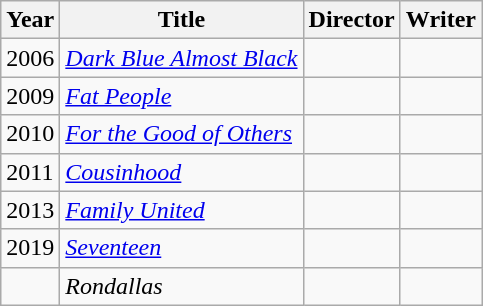<table class="wikitable sortable">
<tr>
<th>Year</th>
<th>Title</th>
<th>Director</th>
<th>Writer</th>
</tr>
<tr>
<td>2006</td>
<td><em><a href='#'>Dark Blue Almost Black</a></em></td>
<td></td>
<td></td>
</tr>
<tr>
<td>2009</td>
<td><em><a href='#'>Fat People</a></em></td>
<td></td>
<td></td>
</tr>
<tr>
<td>2010</td>
<td><em><a href='#'>For the Good of Others</a></em></td>
<td></td>
<td></td>
</tr>
<tr>
<td>2011</td>
<td><em><a href='#'>Cousinhood</a></em></td>
<td></td>
<td></td>
</tr>
<tr>
<td>2013</td>
<td><em><a href='#'>Family United</a></em></td>
<td></td>
<td></td>
</tr>
<tr>
<td>2019</td>
<td><em><a href='#'>Seventeen</a></em></td>
<td></td>
<td></td>
</tr>
<tr>
<td></td>
<td><em>Rondallas</em></td>
<td></td>
<td></td>
</tr>
</table>
